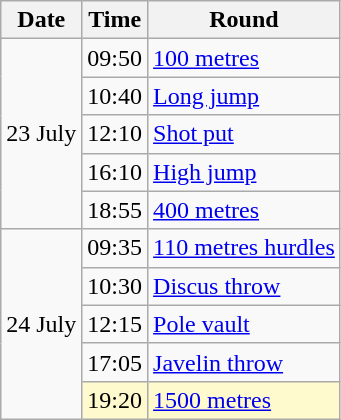<table class="wikitable">
<tr>
<th>Date</th>
<th>Time</th>
<th>Round</th>
</tr>
<tr>
<td rowspan=5>23 July</td>
<td>09:50</td>
<td><a href='#'>100 metres</a></td>
</tr>
<tr>
<td>10:40</td>
<td><a href='#'>Long jump</a></td>
</tr>
<tr>
<td>12:10</td>
<td><a href='#'>Shot put</a></td>
</tr>
<tr>
<td>16:10</td>
<td><a href='#'>High jump</a></td>
</tr>
<tr>
<td>18:55</td>
<td><a href='#'>400 metres</a></td>
</tr>
<tr>
<td rowspan=5>24 July</td>
<td>09:35</td>
<td><a href='#'>110 metres hurdles</a></td>
</tr>
<tr>
<td>10:30</td>
<td><a href='#'>Discus throw</a></td>
</tr>
<tr>
<td>12:15</td>
<td><a href='#'>Pole vault</a></td>
</tr>
<tr>
<td>17:05</td>
<td><a href='#'>Javelin throw</a></td>
</tr>
<tr style=background:lemonchiffon>
<td>19:20</td>
<td><a href='#'>1500 metres</a></td>
</tr>
</table>
